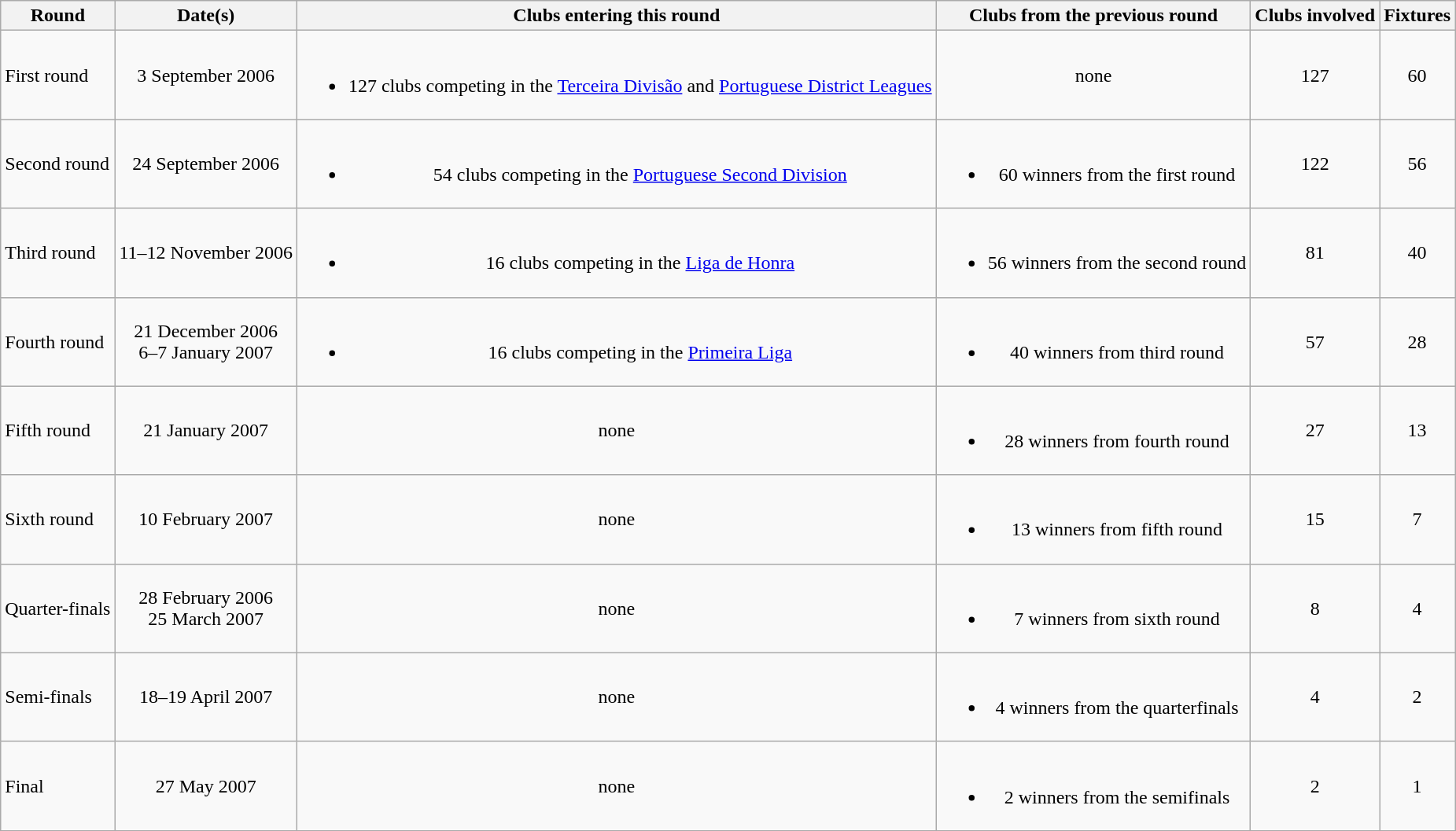<table class="wikitable" style="text-align:center">
<tr>
<th>Round</th>
<th>Date(s)</th>
<th>Clubs entering this round</th>
<th>Clubs from the previous round</th>
<th>Clubs involved</th>
<th>Fixtures</th>
</tr>
<tr>
<td align="left">First round </td>
<td>3 September 2006</td>
<td><br><ul><li>127 clubs competing in the <a href='#'>Terceira Divisão</a> and <a href='#'>Portuguese District Leagues</a></li></ul></td>
<td>none</td>
<td>127</td>
<td>60</td>
</tr>
<tr>
<td align="left">Second round </td>
<td>24 September 2006</td>
<td><br><ul><li>54 clubs competing in the <a href='#'>Portuguese Second Division</a></li></ul></td>
<td><br><ul><li>60 winners from the first round</li></ul></td>
<td>122</td>
<td>56</td>
</tr>
<tr>
<td align="left">Third round</td>
<td>11–12 November 2006</td>
<td><br><ul><li>16 clubs competing in the <a href='#'>Liga de Honra</a></li></ul></td>
<td><br><ul><li>56 winners from the second round</li></ul></td>
<td>81</td>
<td>40</td>
</tr>
<tr>
<td align="left">Fourth round</td>
<td>21 December 2006<br>6–7 January 2007</td>
<td><br><ul><li>16 clubs competing in the <a href='#'>Primeira Liga</a></li></ul></td>
<td><br><ul><li>40 winners from third round</li></ul></td>
<td>57</td>
<td>28</td>
</tr>
<tr>
<td align="left">Fifth round</td>
<td>21 January 2007</td>
<td>none</td>
<td><br><ul><li>28 winners from fourth round</li></ul></td>
<td>27</td>
<td>13</td>
</tr>
<tr>
<td align="left">Sixth round</td>
<td>10 February 2007</td>
<td>none</td>
<td><br><ul><li>13 winners from fifth round</li></ul></td>
<td>15</td>
<td>7</td>
</tr>
<tr>
<td align="left">Quarter-finals</td>
<td>28 February 2006<br>25 March 2007</td>
<td>none</td>
<td><br><ul><li>7 winners from sixth round</li></ul></td>
<td>8</td>
<td>4</td>
</tr>
<tr>
<td align="left">Semi-finals</td>
<td>18–19 April 2007</td>
<td>none</td>
<td><br><ul><li>4 winners from the quarterfinals</li></ul></td>
<td>4</td>
<td>2</td>
</tr>
<tr>
<td align="left">Final</td>
<td>27 May 2007</td>
<td>none</td>
<td><br><ul><li>2 winners from the semifinals</li></ul></td>
<td>2</td>
<td>1</td>
</tr>
</table>
